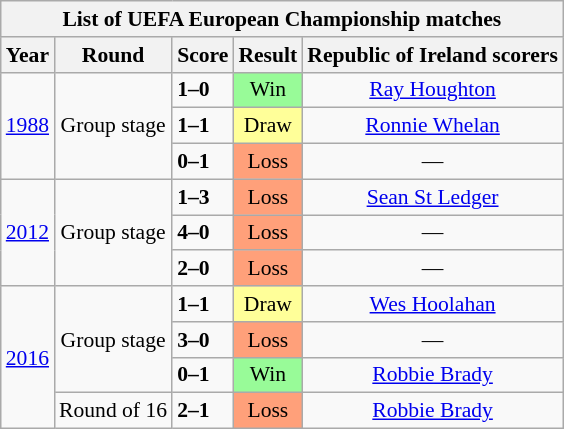<table class="wikitable collapsible collapsed" style="text-align: center;font-size:90%;">
<tr>
<th colspan=5>List of UEFA European Championship matches</th>
</tr>
<tr>
<th>Year</th>
<th>Round</th>
<th>Score</th>
<th>Result</th>
<th>Republic of Ireland scorers</th>
</tr>
<tr>
<td rowspan=3><a href='#'>1988</a></td>
<td rowspan=3>Group stage</td>
<td align="left"> <strong>1–0</strong> </td>
<td bgcolor="#98FB98">Win</td>
<td><a href='#'>Ray Houghton</a> </td>
</tr>
<tr>
<td align="left"> <strong>1–1</strong> </td>
<td bgcolor="#FFFF99">Draw</td>
<td><a href='#'>Ronnie Whelan</a> </td>
</tr>
<tr>
<td align="left"> <strong>0–1</strong> </td>
<td bgcolor="#FFA07A">Loss</td>
<td>—</td>
</tr>
<tr>
<td rowspan=3><a href='#'>2012</a></td>
<td rowspan=3>Group stage</td>
<td align="left"> <strong>1–3</strong> </td>
<td bgcolor="#FFA07A">Loss</td>
<td><a href='#'>Sean St Ledger</a> </td>
</tr>
<tr>
<td align="left"> <strong>4–0</strong> </td>
<td bgcolor="#FFA07A">Loss</td>
<td>—</td>
</tr>
<tr>
<td align="left"> <strong>2–0</strong> </td>
<td bgcolor="#FFA07A">Loss</td>
<td>—</td>
</tr>
<tr>
<td rowspan=4><a href='#'>2016</a></td>
<td rowspan=3>Group stage</td>
<td align="left"> <strong>1–1</strong> </td>
<td bgcolor="#FFFF99">Draw</td>
<td><a href='#'>Wes Hoolahan</a> </td>
</tr>
<tr>
<td align="left"> <strong>3–0</strong> </td>
<td bgcolor="#FFA07A">Loss</td>
<td>—</td>
</tr>
<tr>
<td align="left"> <strong>0–1</strong> </td>
<td bgcolor="#98FB98">Win</td>
<td><a href='#'>Robbie Brady</a> </td>
</tr>
<tr>
<td>Round of 16</td>
<td align="left"> <strong>2–1</strong> </td>
<td bgcolor="#FFA07A">Loss</td>
<td><a href='#'>Robbie Brady</a> </td>
</tr>
</table>
